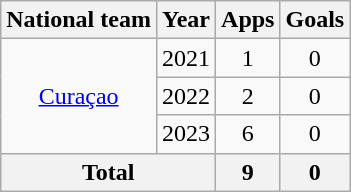<table class="wikitable" style="text-align:center">
<tr>
<th>National team</th>
<th>Year</th>
<th>Apps</th>
<th>Goals</th>
</tr>
<tr>
<td rowspan="3"><a href='#'>Curaçao</a></td>
<td>2021</td>
<td>1</td>
<td>0</td>
</tr>
<tr>
<td>2022</td>
<td>2</td>
<td>0</td>
</tr>
<tr>
<td>2023</td>
<td>6</td>
<td>0</td>
</tr>
<tr>
<th colspan="2">Total</th>
<th>9</th>
<th>0</th>
</tr>
</table>
